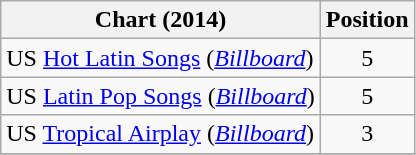<table class="wikitable sortable">
<tr>
<th scope="col">Chart (2014)</th>
<th scope="col">Position</th>
</tr>
<tr>
<td>US <a href='#'>Hot Latin Songs</a> (<em><a href='#'>Billboard</a></em>)</td>
<td style="text-align:center;">5</td>
</tr>
<tr>
<td>US <a href='#'>Latin Pop Songs</a> (<em><a href='#'>Billboard</a></em>)</td>
<td style="text-align:center;">5</td>
</tr>
<tr>
<td>US <a href='#'>Tropical Airplay</a> (<em><a href='#'>Billboard</a></em>)</td>
<td style="text-align:center;">3</td>
</tr>
<tr>
</tr>
</table>
